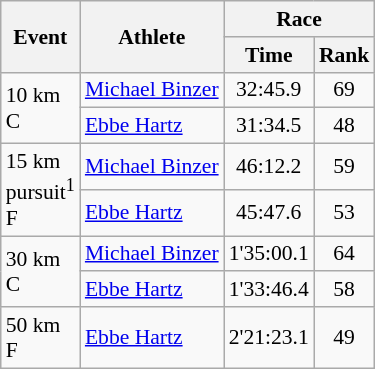<table class="wikitable" border="1" style="font-size:90%">
<tr>
<th rowspan=2>Event</th>
<th rowspan=2>Athlete</th>
<th colspan=2>Race</th>
</tr>
<tr>
<th>Time</th>
<th>Rank</th>
</tr>
<tr>
<td rowspan=2>10 km <br> C</td>
<td><a href='#'>Michael Binzer</a></td>
<td align=center>32:45.9</td>
<td align=center>69</td>
</tr>
<tr>
<td><a href='#'>Ebbe Hartz</a></td>
<td align=center>31:34.5</td>
<td align=center>48</td>
</tr>
<tr>
<td rowspan=2>15 km <br> pursuit<sup>1</sup> <br> F</td>
<td><a href='#'>Michael Binzer</a></td>
<td align=center>46:12.2</td>
<td align=center>59</td>
</tr>
<tr>
<td><a href='#'>Ebbe Hartz</a></td>
<td align=center>45:47.6</td>
<td align=center>53</td>
</tr>
<tr>
<td rowspan=2>30 km <br> C</td>
<td><a href='#'>Michael Binzer</a></td>
<td align=center>1'35:00.1</td>
<td align=center>64</td>
</tr>
<tr>
<td><a href='#'>Ebbe Hartz</a></td>
<td align=center>1'33:46.4</td>
<td align=center>58</td>
</tr>
<tr>
<td>50 km <br> F</td>
<td><a href='#'>Ebbe Hartz</a></td>
<td align=center>2'21:23.1</td>
<td align=center>49</td>
</tr>
</table>
